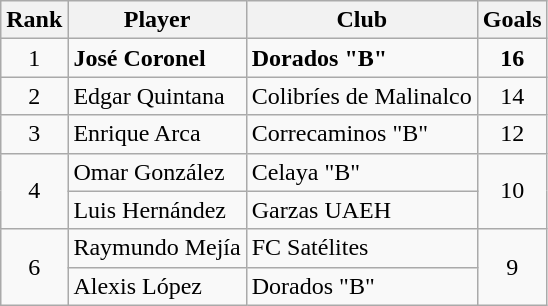<table class="wikitable">
<tr>
<th>Rank</th>
<th>Player</th>
<th>Club</th>
<th>Goals</th>
</tr>
<tr>
<td align=center rowspan=1>1</td>
<td>  <strong>José Coronel</strong></td>
<td><strong>Dorados "B"</strong></td>
<td align=center rowspan=1><strong>16</strong></td>
</tr>
<tr>
<td align=center rowspan=1>2</td>
<td> Edgar Quintana</td>
<td>Colibríes de Malinalco</td>
<td align=center rowspan=1>14</td>
</tr>
<tr>
<td align=center rowspan=1>3</td>
<td> Enrique Arca</td>
<td>Correcaminos "B"</td>
<td align=center rowspan=1>12</td>
</tr>
<tr>
<td align=center rowspan=2>4</td>
<td> Omar González</td>
<td>Celaya "B"</td>
<td align=center rowspan=2>10</td>
</tr>
<tr>
<td> Luis Hernández</td>
<td>Garzas UAEH</td>
</tr>
<tr>
<td align=center rowspan=2>6</td>
<td> Raymundo Mejía</td>
<td>FC Satélites</td>
<td align=center rowspan=2>9</td>
</tr>
<tr>
<td> Alexis López</td>
<td>Dorados "B"</td>
</tr>
</table>
